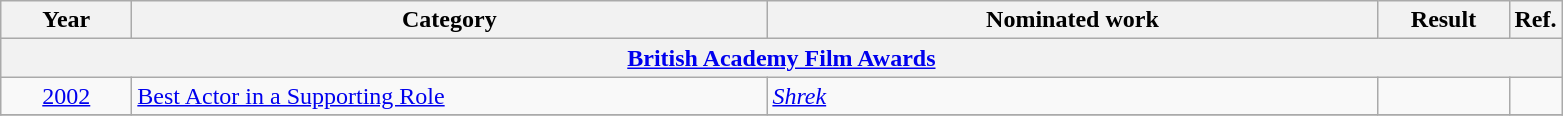<table class=wikitable>
<tr>
<th scope="col" style="width:5em;">Year</th>
<th scope="col" style="width:26em;">Category</th>
<th scope="col" style="width:25em;">Nominated work</th>
<th scope="col" style="width:5em;">Result</th>
<th>Ref.</th>
</tr>
<tr>
<th colspan=5><a href='#'>British Academy Film Awards</a></th>
</tr>
<tr>
<td style="text-align:center;"><a href='#'>2002</a></td>
<td><a href='#'>Best Actor in a Supporting Role</a></td>
<td><em><a href='#'>Shrek</a></em></td>
<td></td>
<td></td>
</tr>
<tr>
</tr>
</table>
